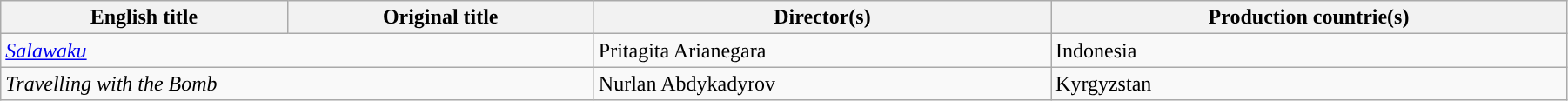<table class="wikitable" style="width:95%; margin-bottom:2px">
<tr>
<th>English title</th>
<th>Original title</th>
<th>Director(s)</th>
<th>Production countrie(s)</th>
</tr>
<tr>
<td colspan="2"><em><a href='#'>Salawaku</a></em> </td>
<td>Pritagita Arianegara</td>
<td>Indonesia</td>
</tr>
<tr>
<td colspan="2'"><em>Travelling with the Bomb</em> </td>
<td>Nurlan Abdykadyrov</td>
<td>Kyrgyzstan</td>
</tr>
</table>
